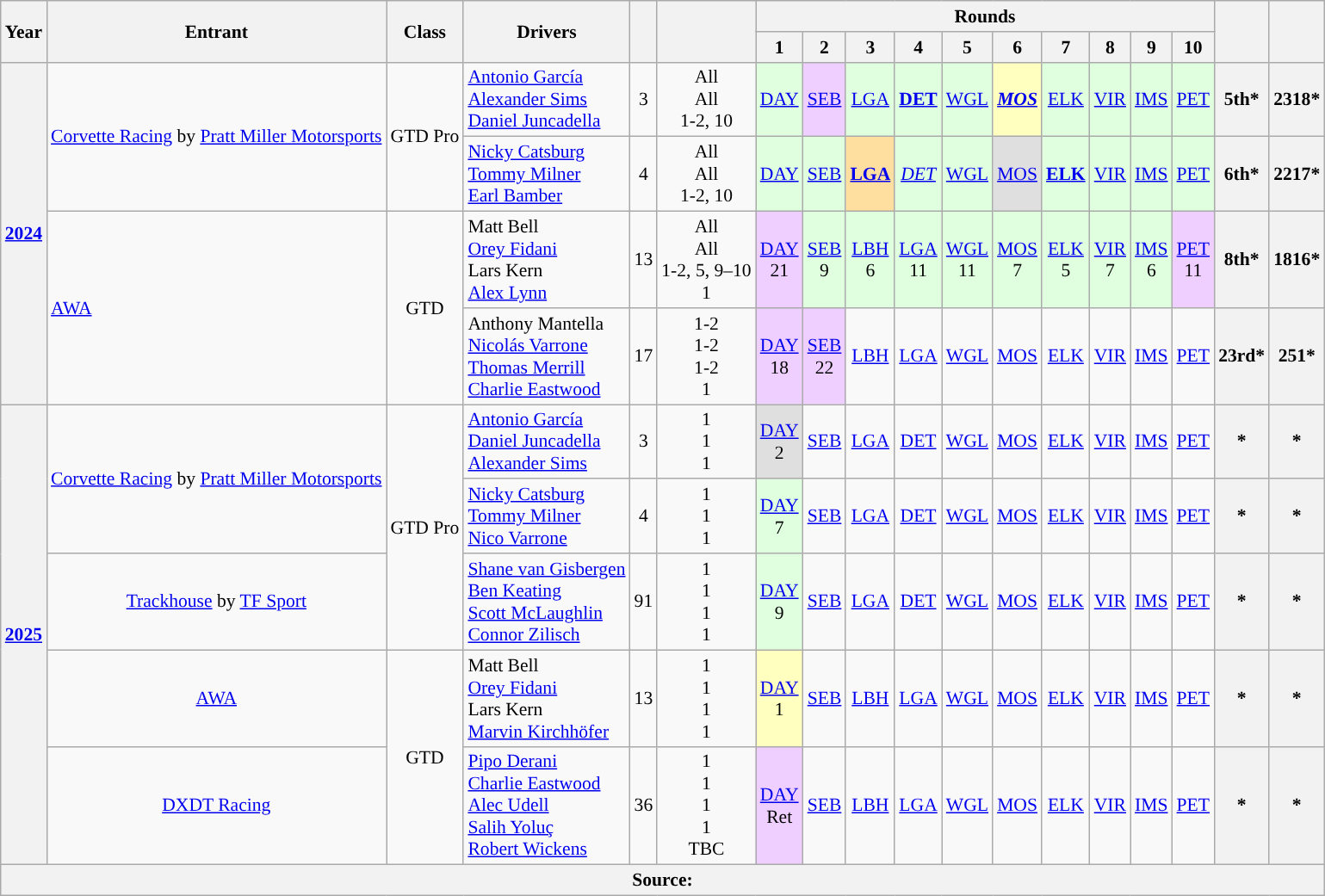<table class="wikitable" style="text-align:center; font-size:90%">
<tr>
<th rowspan="2">Year</th>
<th rowspan="2">Entrant</th>
<th rowspan="2">Class</th>
<th rowspan="2">Drivers</th>
<th rowspan="2"></th>
<th rowspan="2"></th>
<th colspan="10">Rounds</th>
<th rowspan="2" scope="col"></th>
<th rowspan="2" scope="col"></th>
</tr>
<tr>
<th scope="col">1</th>
<th scope="col">2</th>
<th scope="col">3</th>
<th scope="col">4</th>
<th scope="col">5</th>
<th scope="col">6</th>
<th scope="col">7</th>
<th scope="col">8</th>
<th scope="col">9</th>
<th scope="col">10</th>
</tr>
<tr>
<th rowspan="4"><a href='#'>2024</a></th>
<td rowspan="2"  align="left" style="border-left:0px"> <a href='#'>Corvette Racing</a> by <a href='#'>Pratt Miller Motorsports</a></td>
<td rowspan="2">GTD Pro</td>
<td align="left " style="border-left:0px"> <a href='#'>Antonio García</a><br> <a href='#'>Alexander Sims</a><br> <a href='#'>Daniel Juncadella</a></td>
<td>3</td>
<td>All<br>All<br>1-2, 10</td>
<td style="background:#DFFFDF;"><a href='#'>DAY</a><br></td>
<td style="background:#EFCFFF;"><a href='#'>SEB</a><br></td>
<td style="background:#DFFFDF;"><a href='#'>LGA</a><br></td>
<td style="background:#DFFFDF;"><strong><a href='#'>DET</a></strong><br></td>
<td style="background:#DFFFDF;"><a href='#'>WGL</a><br></td>
<td style="background:#FFFFBF;”"><strong><em><a href='#'>MOS</a><br></em></strong></td>
<td style="background:#DFFFDF;"><a href='#'>ELK</a><br></td>
<td style="background:#DFFFDF;"><a href='#'>VIR</a><br></td>
<td style="background:#DFFFDF;"><a href='#'>IMS</a><br></td>
<td style="background:#DFFFDF;"><a href='#'>PET</a><br></td>
<th>5th*</th>
<th>2318*</th>
</tr>
<tr>
<td align="left " style="border-left:0px"> <a href='#'>Nicky Catsburg</a><br> <a href='#'>Tommy Milner</a><br> <a href='#'>Earl Bamber</a></td>
<td>4</td>
<td>All<br>All<br>1-2, 10</td>
<td style="background:#DFFFDF;"><a href='#'>DAY</a><br></td>
<td style="background:#DFFFDF;"><a href='#'>SEB</a><br></td>
<td style="background:#FFDF9F;"><strong><a href='#'>LGA</a></strong><br></td>
<td style="background:#DFFFDF;"><em><a href='#'>DET</a></em><br></td>
<td style="background:#DFFFDF;"><a href='#'>WGL</a><br></td>
<td style="background:#DFDFDF;”"><a href='#'>MOS</a><br></td>
<td style="background:#DFFFDF;"><strong><a href='#'>ELK</a><br></strong></td>
<td style="background:#DFFFDF;"><a href='#'>VIR</a><br></td>
<td style="background:#DFFFDF;"><a href='#'>IMS</a><br></td>
<td style="background:#DFFFDF;"><a href='#'>PET</a><br></td>
<th>6th*</th>
<th>2217*</th>
</tr>
<tr>
<td rowspan="2"  align="left" style="border-left:0px"> <a href='#'>AWA</a></td>
<td rowspan="2">GTD</td>
<td align="left " style="border-left:0px"> Matt Bell<br> <a href='#'>Orey Fidani</a><br> Lars Kern<br> <a href='#'>Alex Lynn</a></td>
<td>13</td>
<td>All<br>All<br>1-2, 5, 9–10<br>1</td>
<td style="background:#EFCFFF;"><a href='#'>DAY</a><br>21</td>
<td style="background:#DFFFDF;"><a href='#'>SEB</a><br>9</td>
<td style="background:#DFFFDF;"><a href='#'>LBH</a><br>6</td>
<td style="background:#DFFFDF;"><a href='#'>LGA</a><br>11</td>
<td style="background:#DFFFDF;"><a href='#'>WGL</a><br>11</td>
<td style="background:#DFFFDF;"><a href='#'>MOS</a><br>7</td>
<td style="background:#DFFFDF;"><a href='#'>ELK</a><br>5</td>
<td style="background:#DFFFDF;"><a href='#'>VIR</a><br>7</td>
<td style="background:#DFFFDF;"><a href='#'>IMS</a><br>6</td>
<td style="background:#EFCFFF;"><a href='#'>PET</a><br>11</td>
<th>8th*</th>
<th>1816*</th>
</tr>
<tr>
<td align="left " style="border-left:0px"> Anthony Mantella<br> <a href='#'>Nicolás Varrone</a><br> <a href='#'>Thomas Merrill</a><br> <a href='#'>Charlie Eastwood</a></td>
<td>17</td>
<td>1-2<br>1-2<br>1-2<br>1</td>
<td style="background:#EFCFFF;"><a href='#'>DAY</a><br>18</td>
<td style="background:#EFCFFF;"><a href='#'>SEB</a><br>22</td>
<td><a href='#'>LBH</a><br></td>
<td><a href='#'>LGA</a><br></td>
<td><a href='#'>WGL</a><br></td>
<td><a href='#'>MOS</a><br></td>
<td><a href='#'>ELK</a><br></td>
<td><a href='#'>VIR</a><br></td>
<td><a href='#'>IMS</a><br></td>
<td><a href='#'>PET</a><br></td>
<th>23rd*</th>
<th>251*</th>
</tr>
<tr>
<th rowspan="5"><a href='#'>2025</a></th>
<td rowspan="2"> <a href='#'>Corvette Racing</a> by <a href='#'>Pratt Miller Motorsports</a></td>
<td rowspan="3">GTD Pro</td>
<td align="left " style="border-left:0px"> <a href='#'>Antonio García</a><br> <a href='#'>Daniel Juncadella</a><br> <a href='#'>Alexander Sims</a></td>
<td>3</td>
<td>1<br>1<br>1</td>
<td style="background:#DFDFDF;”"><a href='#'>DAY</a><br>2</td>
<td><a href='#'>SEB</a><br></td>
<td><a href='#'>LGA</a><br></td>
<td><a href='#'>DET</a><br></td>
<td><a href='#'>WGL</a><br></td>
<td><a href='#'>MOS</a><br></td>
<td><a href='#'>ELK</a><br></td>
<td><a href='#'>VIR</a><br></td>
<td><a href='#'>IMS</a><br></td>
<td><a href='#'>PET</a><br></td>
<th>*</th>
<th>*</th>
</tr>
<tr>
<td align="left " style="border-left:0px"> <a href='#'>Nicky Catsburg</a><br> <a href='#'>Tommy Milner</a><br> <a href='#'>Nico Varrone</a></td>
<td>4</td>
<td>1<br>1<br>1</td>
<td style="background:#DFFFDF;"><a href='#'>DAY</a><br>7</td>
<td><a href='#'>SEB</a><br></td>
<td><a href='#'>LGA</a><br></td>
<td><a href='#'>DET</a><br></td>
<td><a href='#'>WGL</a><br></td>
<td><a href='#'>MOS</a><br></td>
<td><a href='#'>ELK</a><br></td>
<td><a href='#'>VIR</a><br></td>
<td><a href='#'>IMS</a><br></td>
<td><a href='#'>PET</a><br></td>
<th>*</th>
<th>*</th>
</tr>
<tr>
<td> <a href='#'>Trackhouse</a> by <a href='#'>TF Sport</a></td>
<td align="left " style="border-left:0px"> <a href='#'>Shane van Gisbergen</a><br> <a href='#'>Ben Keating</a><br> <a href='#'>Scott McLaughlin</a><br> <a href='#'>Connor Zilisch</a></td>
<td>91</td>
<td>1<br>1<br>1<br>1</td>
<td style="background:#DFFFDF;"><a href='#'>DAY</a><br>9</td>
<td><a href='#'>SEB</a><br></td>
<td><a href='#'>LGA</a><br></td>
<td><a href='#'>DET</a><br></td>
<td><a href='#'>WGL</a><br></td>
<td><a href='#'>MOS</a><br></td>
<td><a href='#'>ELK</a><br></td>
<td><a href='#'>VIR</a><br></td>
<td><a href='#'>IMS</a><br></td>
<td><a href='#'>PET</a><br></td>
<th>*</th>
<th>*</th>
</tr>
<tr>
<td> <a href='#'>AWA</a></td>
<td rowspan="2">GTD</td>
<td align="left " style="border-left:0px"> Matt Bell<br> <a href='#'>Orey Fidani</a><br> Lars Kern<br> <a href='#'>Marvin Kirchhöfer</a></td>
<td>13</td>
<td>1<br>1<br>1<br>1</td>
<td style="background:#FFFFBF;”"><a href='#'>DAY</a><br>1</td>
<td><a href='#'>SEB</a><br></td>
<td><a href='#'>LBH</a><br></td>
<td><a href='#'>LGA</a><br></td>
<td><a href='#'>WGL</a><br></td>
<td><a href='#'>MOS</a><br></td>
<td><a href='#'>ELK</a><br></td>
<td><a href='#'>VIR</a><br></td>
<td><a href='#'>IMS</a><br></td>
<td><a href='#'>PET</a><br></td>
<th>*</th>
<th>*</th>
</tr>
<tr>
<td> <a href='#'>DXDT Racing</a></td>
<td align="left " style="border-left:0px"> <a href='#'>Pipo Derani</a><br> <a href='#'>Charlie Eastwood</a><br> <a href='#'>Alec Udell</a><br> <a href='#'>Salih Yoluç</a><br> <a href='#'>Robert Wickens</a></td>
<td>36</td>
<td>1<br>1<br>1<br>1<br>TBC</td>
<td style="background:#EFCFFF;"><a href='#'>DAY</a><br>Ret</td>
<td><a href='#'>SEB</a><br></td>
<td><a href='#'>LBH</a><br></td>
<td><a href='#'>LGA</a><br></td>
<td><a href='#'>WGL</a><br></td>
<td><a href='#'>MOS</a><br></td>
<td><a href='#'>ELK</a><br></td>
<td><a href='#'>VIR</a><br></td>
<td><a href='#'>IMS</a><br></td>
<td><a href='#'>PET</a><br></td>
<th>*</th>
<th>*</th>
</tr>
<tr>
<th colspan="18">Source:</th>
</tr>
</table>
